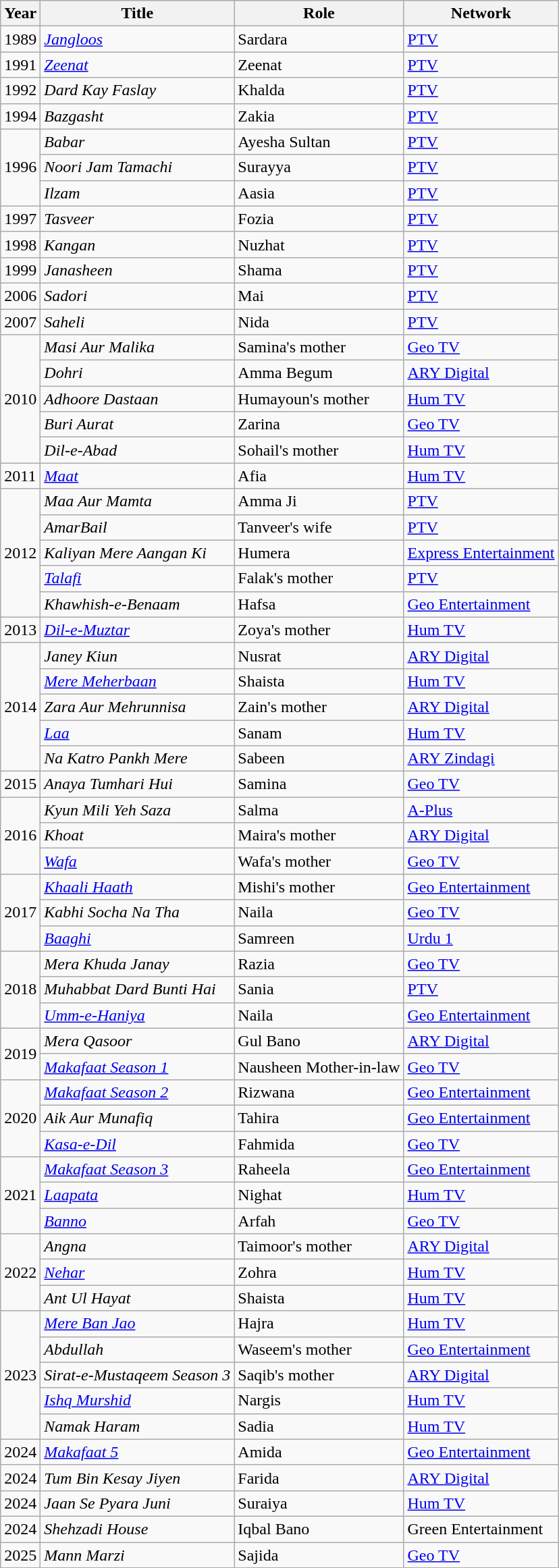<table class="wikitable sortable plainrowheaders">
<tr style="text-align:center;">
<th scope="col">Year</th>
<th scope="col">Title</th>
<th scope="col">Role</th>
<th scope="col">Network</th>
</tr>
<tr>
<td>1989</td>
<td><em><a href='#'>Jangloos</a></em></td>
<td>Sardara</td>
<td><a href='#'>PTV</a></td>
</tr>
<tr>
<td>1991</td>
<td><em><a href='#'>Zeenat</a></em></td>
<td>Zeenat</td>
<td><a href='#'>PTV</a></td>
</tr>
<tr>
<td>1992</td>
<td><em>Dard Kay Faslay</em></td>
<td>Khalda</td>
<td><a href='#'>PTV</a></td>
</tr>
<tr>
<td>1994</td>
<td><em>Bazgasht</em></td>
<td>Zakia</td>
<td><a href='#'>PTV</a></td>
</tr>
<tr>
<td rowspan="3">1996</td>
<td><em>Babar</em></td>
<td>Ayesha Sultan</td>
<td><a href='#'>PTV</a></td>
</tr>
<tr>
<td><em>Noori Jam Tamachi</em></td>
<td>Surayya</td>
<td><a href='#'>PTV</a></td>
</tr>
<tr>
<td><em>Ilzam</em></td>
<td>Aasia</td>
<td><a href='#'>PTV</a></td>
</tr>
<tr>
<td>1997</td>
<td><em>Tasveer</em></td>
<td>Fozia</td>
<td><a href='#'>PTV</a></td>
</tr>
<tr>
<td>1998</td>
<td><em>Kangan</em></td>
<td>Nuzhat</td>
<td><a href='#'>PTV</a></td>
</tr>
<tr>
<td>1999</td>
<td><em>Janasheen</em></td>
<td>Shama</td>
<td><a href='#'>PTV</a></td>
</tr>
<tr>
<td>2006</td>
<td><em>Sadori</em></td>
<td>Mai</td>
<td><a href='#'>PTV</a></td>
</tr>
<tr>
<td>2007</td>
<td><em>Saheli</em></td>
<td>Nida</td>
<td><a href='#'>PTV</a></td>
</tr>
<tr>
<td rowspan="5">2010</td>
<td><em>Masi Aur Malika</em></td>
<td>Samina's mother</td>
<td><a href='#'>Geo TV</a></td>
</tr>
<tr>
<td><em>Dohri</em></td>
<td>Amma Begum</td>
<td><a href='#'>ARY Digital</a></td>
</tr>
<tr>
<td><em>Adhoore Dastaan</em></td>
<td>Humayoun's mother</td>
<td><a href='#'>Hum TV</a></td>
</tr>
<tr>
<td><em>Buri Aurat</em></td>
<td>Zarina</td>
<td><a href='#'>Geo TV</a></td>
</tr>
<tr>
<td><em>Dil-e-Abad</em></td>
<td>Sohail's mother</td>
<td><a href='#'>Hum TV</a></td>
</tr>
<tr>
<td>2011</td>
<td><em><a href='#'>Maat</a></em></td>
<td>Afia</td>
<td><a href='#'>Hum TV</a></td>
</tr>
<tr>
<td rowspan="5">2012</td>
<td><em>Maa Aur Mamta</em></td>
<td>Amma Ji</td>
<td><a href='#'>PTV</a></td>
</tr>
<tr>
<td><em>AmarBail</em></td>
<td>Tanveer's wife</td>
<td><a href='#'>PTV</a></td>
</tr>
<tr>
<td><em>Kaliyan Mere Aangan Ki</em></td>
<td>Humera</td>
<td><a href='#'>Express Entertainment</a></td>
</tr>
<tr>
<td><em><a href='#'>Talafi</a></em></td>
<td>Falak's mother</td>
<td><a href='#'>PTV</a></td>
</tr>
<tr>
<td><em>Khawhish-e-Benaam</em></td>
<td>Hafsa</td>
<td><a href='#'>Geo Entertainment</a></td>
</tr>
<tr>
<td>2013</td>
<td><em><a href='#'>Dil-e-Muztar</a></em></td>
<td>Zoya's mother</td>
<td><a href='#'>Hum TV</a></td>
</tr>
<tr>
<td rowspan="5">2014</td>
<td><em>Janey Kiun</em></td>
<td>Nusrat</td>
<td><a href='#'>ARY Digital</a></td>
</tr>
<tr>
<td><em><a href='#'>Mere Meherbaan</a></em></td>
<td>Shaista</td>
<td><a href='#'>Hum TV</a></td>
</tr>
<tr>
<td><em>Zara Aur Mehrunnisa</em></td>
<td>Zain's mother</td>
<td><a href='#'>ARY Digital</a></td>
</tr>
<tr>
<td><em><a href='#'>Laa</a></em></td>
<td>Sanam</td>
<td><a href='#'>Hum TV</a></td>
</tr>
<tr>
<td><em>Na Katro Pankh Mere</em></td>
<td>Sabeen</td>
<td><a href='#'>ARY Zindagi</a></td>
</tr>
<tr>
<td>2015</td>
<td><em>Anaya Tumhari Hui</em></td>
<td>Samina</td>
<td><a href='#'>Geo TV</a></td>
</tr>
<tr>
<td rowspan="3">2016</td>
<td><em>Kyun Mili Yeh Saza</em></td>
<td>Salma</td>
<td><a href='#'>A-Plus</a></td>
</tr>
<tr>
<td><em>Khoat</em></td>
<td>Maira's mother</td>
<td><a href='#'>ARY Digital</a></td>
</tr>
<tr>
<td><em><a href='#'>Wafa</a></em></td>
<td>Wafa's mother</td>
<td><a href='#'>Geo TV</a></td>
</tr>
<tr>
<td rowspan="3">2017</td>
<td><em><a href='#'>Khaali Haath</a></em></td>
<td>Mishi's mother</td>
<td><a href='#'>Geo Entertainment</a></td>
</tr>
<tr>
<td><em>Kabhi Socha Na Tha</em></td>
<td>Naila</td>
<td><a href='#'>Geo TV</a></td>
</tr>
<tr>
<td><em><a href='#'>Baaghi</a></em></td>
<td>Samreen</td>
<td><a href='#'>Urdu 1</a></td>
</tr>
<tr>
<td rowspan="3">2018</td>
<td><em>Mera Khuda Janay</em></td>
<td>Razia</td>
<td><a href='#'>Geo TV</a></td>
</tr>
<tr>
<td><em>Muhabbat Dard Bunti Hai</em></td>
<td>Sania</td>
<td><a href='#'>PTV</a></td>
</tr>
<tr>
<td><em><a href='#'>Umm-e-Haniya</a></em></td>
<td>Naila</td>
<td><a href='#'>Geo Entertainment</a></td>
</tr>
<tr>
<td rowspan="2">2019</td>
<td><em>Mera Qasoor</em></td>
<td>Gul Bano</td>
<td><a href='#'>ARY Digital</a></td>
</tr>
<tr>
<td><em><a href='#'>Makafaat Season 1</a></em></td>
<td>Nausheen Mother-in-law</td>
<td><a href='#'>Geo TV</a></td>
</tr>
<tr>
<td rowspan="3">2020</td>
<td><em><a href='#'>Makafaat Season 2</a></em></td>
<td>Rizwana</td>
<td><a href='#'>Geo Entertainment</a></td>
</tr>
<tr>
<td><em>Aik Aur Munafiq</em></td>
<td>Tahira</td>
<td><a href='#'>Geo Entertainment</a></td>
</tr>
<tr>
<td><em><a href='#'>Kasa-e-Dil</a></em></td>
<td>Fahmida</td>
<td><a href='#'>Geo TV</a></td>
</tr>
<tr>
<td rowspan="3">2021</td>
<td><em><a href='#'>Makafaat Season 3</a></em></td>
<td>Raheela</td>
<td><a href='#'>Geo Entertainment</a></td>
</tr>
<tr>
<td><em><a href='#'>Laapata</a></em></td>
<td>Nighat</td>
<td><a href='#'>Hum TV</a></td>
</tr>
<tr>
<td><em><a href='#'>Banno</a></em></td>
<td>Arfah</td>
<td><a href='#'>Geo TV</a></td>
</tr>
<tr>
<td rowspan="3">2022</td>
<td><em>Angna</em></td>
<td>Taimoor's mother</td>
<td><a href='#'>ARY Digital</a></td>
</tr>
<tr>
<td><em><a href='#'>Nehar</a></em></td>
<td>Zohra</td>
<td><a href='#'>Hum TV</a></td>
</tr>
<tr>
<td><em>Ant Ul Hayat</em></td>
<td>Shaista</td>
<td><a href='#'>Hum TV</a></td>
</tr>
<tr>
<td rowspan="5">2023</td>
<td><em><a href='#'>Mere Ban Jao</a></em></td>
<td>Hajra</td>
<td><a href='#'>Hum TV</a></td>
</tr>
<tr>
<td><em>Abdullah</em></td>
<td>Waseem's mother</td>
<td><a href='#'>Geo Entertainment</a></td>
</tr>
<tr>
<td><em>Sirat-e-Mustaqeem Season 3</em></td>
<td>Saqib's mother</td>
<td><a href='#'>ARY Digital</a></td>
</tr>
<tr>
<td><em><a href='#'>Ishq Murshid</a></em></td>
<td>Nargis</td>
<td><a href='#'>Hum TV</a></td>
</tr>
<tr>
<td><em>Namak Haram</em></td>
<td>Sadia</td>
<td><a href='#'>Hum TV</a></td>
</tr>
<tr>
<td>2024</td>
<td><em><a href='#'>Makafaat 5</a></em></td>
<td>Amida</td>
<td><a href='#'>Geo Entertainment</a></td>
</tr>
<tr>
<td>2024</td>
<td><em>Tum Bin Kesay Jiyen</em></td>
<td>Farida</td>
<td><a href='#'>ARY Digital</a></td>
</tr>
<tr>
<td>2024</td>
<td><em>Jaan Se Pyara Juni</em></td>
<td>Suraiya</td>
<td><a href='#'>Hum TV</a></td>
</tr>
<tr>
<td>2024</td>
<td><em>Shehzadi House</em></td>
<td>Iqbal Bano</td>
<td>Green Entertainment</td>
</tr>
<tr>
<td>2025</td>
<td><em>Mann Marzi</em></td>
<td>Sajida</td>
<td><a href='#'>Geo TV</a></td>
</tr>
</table>
